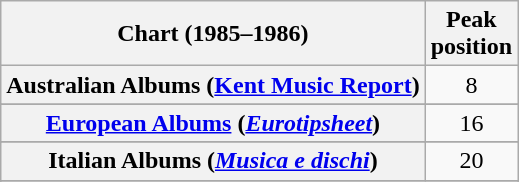<table class="wikitable sortable plainrowheaders" style="text-align:center">
<tr>
<th scope="col">Chart (1985–1986)</th>
<th scope="col">Peak<br>position</th>
</tr>
<tr>
<th scope="row">Australian Albums (<a href='#'>Kent Music Report</a>)</th>
<td>8</td>
</tr>
<tr>
</tr>
<tr>
</tr>
<tr>
<th scope="row"><a href='#'>European Albums</a> (<em><a href='#'>Eurotipsheet</a></em>)</th>
<td>16</td>
</tr>
<tr>
</tr>
<tr>
<th scope="row">Italian Albums (<em><a href='#'>Musica e dischi</a></em>)</th>
<td>20</td>
</tr>
<tr>
</tr>
<tr>
</tr>
<tr>
</tr>
<tr>
</tr>
<tr>
</tr>
<tr>
</tr>
</table>
